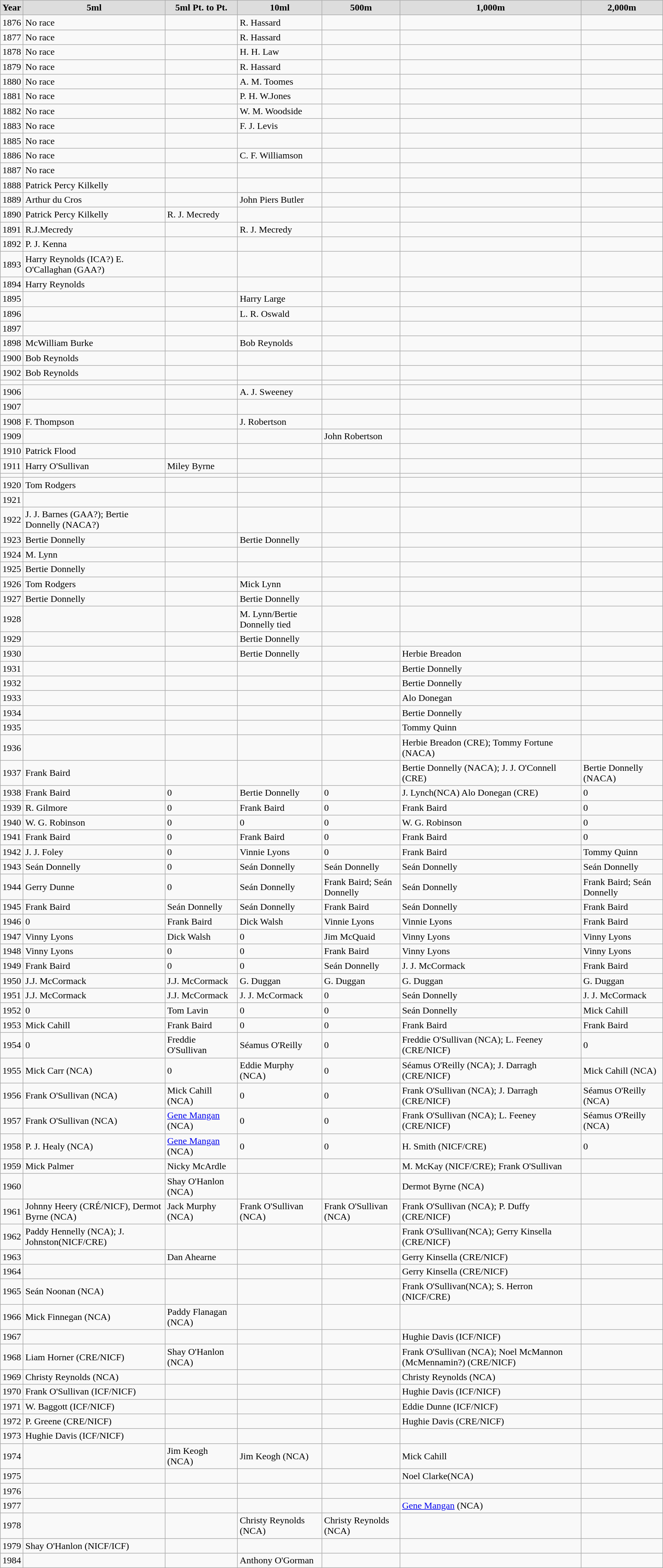<table class="wikitable" style="width: 90%; text-align:left;">
<tr>
<td style="background:#DDDDDD; font-weight:bold; text-align:center;">Year</td>
<td style="background:#DDDDDD; font-weight:bold; text-align:center;">5ml</td>
<td style="background:#DDDDDD; font-weight:bold; text-align:center;">5ml Pt. to Pt.</td>
<td style="background:#DDDDDD; font-weight:bold; text-align:center;">10ml</td>
<td style="background:#DDDDDD; font-weight:bold; text-align:center;">500m</td>
<td style="background:#DDDDDD; font-weight:bold; text-align:center;">1,000m</td>
<td style="background:#DDDDDD; font-weight:bold; text-align:center;">2,000m</td>
</tr>
<tr>
<td>1876</td>
<td>No race</td>
<td></td>
<td>R. Hassard</td>
<td></td>
<td></td>
<td></td>
</tr>
<tr>
<td>1877</td>
<td>No race</td>
<td></td>
<td>R. Hassard</td>
<td></td>
<td></td>
<td></td>
</tr>
<tr>
<td>1878</td>
<td>No race</td>
<td></td>
<td>H. H. Law</td>
<td></td>
<td></td>
<td></td>
</tr>
<tr>
<td>1879</td>
<td>No race</td>
<td></td>
<td>R. Hassard</td>
<td></td>
<td></td>
<td></td>
</tr>
<tr>
<td>1880</td>
<td>No race</td>
<td></td>
<td>A. M. Toomes</td>
<td></td>
<td></td>
<td></td>
</tr>
<tr>
<td>1881</td>
<td>No race</td>
<td></td>
<td>P. H. W.Jones</td>
<td></td>
<td></td>
<td></td>
</tr>
<tr>
<td>1882</td>
<td>No race</td>
<td></td>
<td>W. M. Woodside</td>
<td></td>
<td></td>
<td></td>
</tr>
<tr>
<td>1883</td>
<td>No race</td>
<td></td>
<td>F. J. Levis</td>
<td></td>
<td></td>
<td></td>
</tr>
<tr>
<td>1885</td>
<td>No race</td>
<td></td>
<td></td>
<td></td>
<td></td>
<td></td>
</tr>
<tr>
<td>1886</td>
<td>No race</td>
<td></td>
<td>C. F. Williamson</td>
<td></td>
<td></td>
<td></td>
</tr>
<tr>
<td>1887</td>
<td>No race</td>
<td></td>
<td></td>
<td></td>
<td></td>
<td></td>
</tr>
<tr>
<td>1888</td>
<td>Patrick Percy Kilkelly</td>
<td></td>
<td></td>
<td></td>
<td></td>
<td></td>
</tr>
<tr>
<td>1889</td>
<td>Arthur du Cros</td>
<td></td>
<td>John Piers Butler</td>
<td></td>
<td></td>
<td></td>
</tr>
<tr>
<td>1890</td>
<td>Patrick Percy Kilkelly</td>
<td>R. J. Mecredy</td>
<td></td>
<td></td>
<td></td>
<td></td>
</tr>
<tr>
<td>1891</td>
<td>R.J.Mecredy</td>
<td></td>
<td>R. J. Mecredy</td>
<td></td>
<td></td>
<td></td>
</tr>
<tr>
<td>1892</td>
<td>P. J. Kenna</td>
<td></td>
<td></td>
<td></td>
<td></td>
<td></td>
</tr>
<tr>
<td>1893</td>
<td>Harry Reynolds (ICA?) E. O'Callaghan (GAA?)</td>
<td></td>
<td></td>
<td></td>
<td></td>
<td></td>
</tr>
<tr>
<td>1894</td>
<td>Harry Reynolds</td>
<td></td>
<td></td>
<td></td>
<td></td>
<td></td>
</tr>
<tr>
<td>1895</td>
<td></td>
<td></td>
<td>Harry Large</td>
<td></td>
<td></td>
<td></td>
</tr>
<tr>
<td>1896</td>
<td></td>
<td></td>
<td>L. R. Oswald</td>
<td></td>
<td></td>
<td></td>
</tr>
<tr>
<td>1897</td>
<td></td>
<td></td>
<td></td>
<td></td>
<td></td>
<td></td>
</tr>
<tr>
<td>1898</td>
<td>McWilliam Burke</td>
<td></td>
<td>Bob Reynolds</td>
<td></td>
<td></td>
<td></td>
</tr>
<tr>
<td>1900</td>
<td>Bob Reynolds</td>
<td></td>
<td></td>
<td></td>
<td></td>
<td></td>
</tr>
<tr>
<td>1902</td>
<td>Bob Reynolds</td>
<td></td>
<td></td>
<td></td>
<td></td>
<td></td>
</tr>
<tr>
<td></td>
<td></td>
<td></td>
<td></td>
<td></td>
<td></td>
<td></td>
</tr>
<tr>
<td>1906</td>
<td></td>
<td></td>
<td>A. J. Sweeney</td>
<td></td>
<td></td>
<td></td>
</tr>
<tr>
<td>1907</td>
<td></td>
<td></td>
<td></td>
<td></td>
<td></td>
<td></td>
</tr>
<tr>
<td>1908</td>
<td>F. Thompson</td>
<td></td>
<td>J. Robertson</td>
<td></td>
<td></td>
<td></td>
</tr>
<tr>
<td>1909</td>
<td></td>
<td></td>
<td></td>
<td>John Robertson</td>
<td></td>
<td></td>
</tr>
<tr>
<td>1910</td>
<td>Patrick Flood</td>
<td></td>
<td></td>
<td></td>
<td></td>
<td></td>
</tr>
<tr>
<td>1911</td>
<td>Harry O'Sullivan</td>
<td>Miley Byrne</td>
<td></td>
<td></td>
<td></td>
<td></td>
</tr>
<tr>
<td></td>
<td></td>
<td></td>
<td></td>
<td></td>
<td></td>
<td></td>
</tr>
<tr>
<td>1920</td>
<td>Tom Rodgers</td>
<td></td>
<td></td>
<td></td>
<td></td>
<td></td>
</tr>
<tr>
<td>1921</td>
<td></td>
<td></td>
<td></td>
<td></td>
<td></td>
<td></td>
</tr>
<tr>
<td>1922</td>
<td>J. J. Barnes (GAA?); Bertie Donnelly (NACA?)</td>
<td></td>
<td></td>
<td></td>
<td></td>
<td></td>
</tr>
<tr>
<td>1923</td>
<td>Bertie Donnelly</td>
<td></td>
<td>Bertie Donnelly</td>
<td></td>
<td></td>
<td></td>
</tr>
<tr>
<td>1924</td>
<td>M. Lynn</td>
<td></td>
<td></td>
<td></td>
<td></td>
<td></td>
</tr>
<tr>
<td>1925</td>
<td>Bertie Donnelly</td>
<td></td>
<td></td>
<td></td>
<td></td>
<td></td>
</tr>
<tr>
<td>1926</td>
<td>Tom Rodgers</td>
<td></td>
<td>Mick Lynn</td>
<td></td>
<td></td>
<td></td>
</tr>
<tr>
<td>1927</td>
<td>Bertie Donnelly</td>
<td></td>
<td>Bertie Donnelly</td>
<td></td>
<td></td>
<td></td>
</tr>
<tr>
<td>1928</td>
<td></td>
<td></td>
<td>M. Lynn/Bertie Donnelly tied</td>
<td></td>
<td></td>
<td></td>
</tr>
<tr>
<td>1929</td>
<td></td>
<td></td>
<td>Bertie Donnelly</td>
<td></td>
<td></td>
<td></td>
</tr>
<tr>
<td>1930</td>
<td></td>
<td></td>
<td>Bertie Donnelly</td>
<td></td>
<td>Herbie Breadon</td>
<td></td>
</tr>
<tr>
<td>1931</td>
<td></td>
<td></td>
<td></td>
<td></td>
<td>Bertie Donnelly</td>
<td></td>
</tr>
<tr>
<td>1932</td>
<td></td>
<td></td>
<td></td>
<td></td>
<td>Bertie Donnelly</td>
<td></td>
</tr>
<tr>
<td>1933</td>
<td></td>
<td></td>
<td></td>
<td></td>
<td>Alo Donegan</td>
<td></td>
</tr>
<tr>
<td>1934</td>
<td></td>
<td></td>
<td></td>
<td></td>
<td>Bertie Donnelly</td>
<td></td>
</tr>
<tr>
<td>1935</td>
<td></td>
<td></td>
<td></td>
<td></td>
<td>Tommy Quinn</td>
<td></td>
</tr>
<tr>
<td>1936</td>
<td></td>
<td></td>
<td></td>
<td></td>
<td>Herbie Breadon (CRE);  Tommy Fortune (NACA)</td>
<td></td>
</tr>
<tr>
<td>1937</td>
<td>Frank Baird</td>
<td></td>
<td></td>
<td></td>
<td>Bertie Donnelly (NACA); J. J. O'Connell (CRE)</td>
<td>Bertie Donnelly (NACA)</td>
</tr>
<tr>
<td>1938</td>
<td>Frank Baird</td>
<td>0</td>
<td>Bertie Donnelly</td>
<td>0</td>
<td>J. Lynch(NCA) Alo Donegan (CRE)</td>
<td>0</td>
</tr>
<tr>
<td>1939</td>
<td>R. Gilmore</td>
<td>0</td>
<td>Frank Baird</td>
<td>0</td>
<td>Frank Baird</td>
<td>0</td>
</tr>
<tr>
<td>1940</td>
<td>W. G. Robinson</td>
<td>0</td>
<td>0</td>
<td>0</td>
<td>W. G. Robinson</td>
<td>0</td>
</tr>
<tr>
<td>1941</td>
<td>Frank Baird</td>
<td>0</td>
<td>Frank Baird</td>
<td>0</td>
<td>Frank Baird</td>
<td>0</td>
</tr>
<tr>
<td>1942</td>
<td>J. J. Foley</td>
<td>0</td>
<td>Vinnie Lyons</td>
<td>0</td>
<td>Frank Baird</td>
<td>Tommy Quinn</td>
</tr>
<tr>
<td>1943</td>
<td>Seán Donnelly</td>
<td>0</td>
<td>Seán Donnelly</td>
<td>Seán Donnelly</td>
<td>Seán Donnelly</td>
<td>Seán Donnelly</td>
</tr>
<tr>
<td>1944</td>
<td>Gerry Dunne</td>
<td>0</td>
<td>Seán Donnelly</td>
<td>Frank Baird; Seán Donnelly</td>
<td>Seán Donnelly</td>
<td>Frank Baird; Seán Donnelly</td>
</tr>
<tr>
<td>1945</td>
<td>Frank Baird</td>
<td>Seán Donnelly</td>
<td>Seán Donnelly</td>
<td>Frank Baird</td>
<td>Seán Donnelly</td>
<td>Frank Baird</td>
</tr>
<tr>
<td>1946</td>
<td>0</td>
<td>Frank Baird</td>
<td>Dick Walsh</td>
<td>Vinnie Lyons</td>
<td>Vinnie Lyons</td>
<td>Frank Baird</td>
</tr>
<tr>
<td>1947</td>
<td>Vinny Lyons</td>
<td>Dick Walsh</td>
<td>0</td>
<td>Jim McQuaid</td>
<td>Vinny Lyons</td>
<td>Vinny Lyons</td>
</tr>
<tr>
<td>1948</td>
<td>Vinny Lyons</td>
<td>0</td>
<td>0</td>
<td>Frank Baird</td>
<td>Vinny Lyons</td>
<td>Vinny Lyons</td>
</tr>
<tr>
<td>1949</td>
<td>Frank Baird</td>
<td>0</td>
<td>0</td>
<td>Seán Donnelly</td>
<td>J. J. McCormack</td>
<td>Frank Baird</td>
</tr>
<tr>
<td>1950</td>
<td>J.J. McCormack</td>
<td>J.J. McCormack</td>
<td>G. Duggan</td>
<td>G. Duggan</td>
<td>G. Duggan</td>
<td>G. Duggan</td>
</tr>
<tr>
<td>1951</td>
<td>J.J. McCormack</td>
<td>J.J. McCormack</td>
<td>J. J. McCormack</td>
<td>0</td>
<td>Seán Donnelly</td>
<td>J. J. McCormack</td>
</tr>
<tr>
<td>1952</td>
<td>0</td>
<td>Tom Lavin</td>
<td>0</td>
<td>0</td>
<td>Seán Donnelly</td>
<td>Mick Cahill</td>
</tr>
<tr>
<td>1953</td>
<td>Mick Cahill</td>
<td>Frank Baird</td>
<td>0</td>
<td>0</td>
<td>Frank Baird</td>
<td>Frank Baird</td>
</tr>
<tr>
<td>1954</td>
<td>0</td>
<td>Freddie O'Sullivan</td>
<td>Séamus O'Reilly</td>
<td>0</td>
<td>Freddie O'Sullivan (NCA); L. Feeney (CRE/NICF)</td>
<td>0</td>
</tr>
<tr>
<td>1955</td>
<td>Mick Carr (NCA)</td>
<td>0</td>
<td>Eddie Murphy (NCA)</td>
<td>0</td>
<td>Séamus O'Reilly (NCA); J. Darragh (CRE/NICF)</td>
<td>Mick Cahill (NCA)</td>
</tr>
<tr>
<td>1956</td>
<td>Frank O'Sullivan (NCA)</td>
<td>Mick Cahill (NCA)</td>
<td>0</td>
<td>0</td>
<td>Frank O'Sullivan (NCA); J. Darragh (CRE/NICF)</td>
<td>Séamus O'Reilly (NCA)</td>
</tr>
<tr>
<td>1957</td>
<td>Frank O'Sullivan (NCA)</td>
<td><a href='#'>Gene Mangan</a> (NCA)</td>
<td>0</td>
<td>0</td>
<td>Frank O'Sullivan (NCA); L. Feeney (CRE/NICF)</td>
<td>Séamus O'Reilly (NCA)</td>
</tr>
<tr>
<td>1958</td>
<td>P. J. Healy (NCA)</td>
<td><a href='#'>Gene Mangan</a> (NCA)</td>
<td>0</td>
<td>0</td>
<td>H. Smith (NICF/CRE)</td>
<td>0</td>
</tr>
<tr>
<td>1959</td>
<td>Mick Palmer</td>
<td>Nicky McArdle</td>
<td></td>
<td></td>
<td>M. McKay (NICF/CRE); Frank O'Sullivan</td>
<td></td>
</tr>
<tr>
<td>1960</td>
<td></td>
<td>Shay O'Hanlon (NCA)</td>
<td></td>
<td></td>
<td>Dermot Byrne (NCA)</td>
<td></td>
</tr>
<tr>
<td>1961</td>
<td>Johnny Heery (CRÉ/NICF), Dermot Byrne (NCA)</td>
<td>Jack Murphy (NCA)</td>
<td>Frank O'Sullivan (NCA)</td>
<td>Frank O'Sullivan (NCA)</td>
<td>Frank O'Sullivan (NCA); P. Duffy (CRE/NICF)</td>
<td></td>
</tr>
<tr>
<td>1962</td>
<td>Paddy Hennelly (NCA); J. Johnston(NICF/CRE)</td>
<td></td>
<td></td>
<td></td>
<td>Frank O'Sullivan(NCA); Gerry Kinsella (CRE/NICF)</td>
<td></td>
</tr>
<tr>
<td>1963</td>
<td></td>
<td>Dan Ahearne</td>
<td></td>
<td></td>
<td>Gerry Kinsella (CRE/NICF)</td>
<td></td>
</tr>
<tr>
<td>1964</td>
<td></td>
<td></td>
<td></td>
<td></td>
<td>Gerry Kinsella (CRE/NICF)</td>
<td></td>
</tr>
<tr>
<td>1965</td>
<td>Seán Noonan (NCA)</td>
<td></td>
<td></td>
<td></td>
<td>Frank O'Sullivan(NCA); S. Herron (NICF/CRE)</td>
<td></td>
</tr>
<tr>
<td>1966</td>
<td>Mick Finnegan (NCA)</td>
<td>Paddy Flanagan (NCA)</td>
<td></td>
<td></td>
<td></td>
<td></td>
</tr>
<tr>
<td>1967</td>
<td></td>
<td></td>
<td></td>
<td></td>
<td>Hughie Davis (ICF/NICF)</td>
<td></td>
</tr>
<tr>
<td>1968</td>
<td>Liam Horner (CRE/NICF)</td>
<td>Shay O'Hanlon (NCA)</td>
<td></td>
<td></td>
<td>Frank O'Sullivan (NCA); Noel McMannon (McMennamin?) (CRE/NICF)</td>
<td></td>
</tr>
<tr>
<td>1969</td>
<td>Christy Reynolds (NCA)</td>
<td></td>
<td></td>
<td></td>
<td>Christy Reynolds (NCA)</td>
<td></td>
</tr>
<tr>
<td>1970</td>
<td>Frank O'Sullivan (ICF/NICF)</td>
<td></td>
<td></td>
<td></td>
<td>Hughie Davis (ICF/NICF)</td>
<td></td>
</tr>
<tr>
<td>1971</td>
<td>W. Baggott (ICF/NICF)</td>
<td></td>
<td></td>
<td></td>
<td>Eddie Dunne (ICF/NICF)</td>
<td></td>
</tr>
<tr>
<td>1972</td>
<td>P. Greene (CRE/NICF)</td>
<td></td>
<td></td>
<td></td>
<td>Hughie Davis (CRE/NICF)</td>
<td></td>
</tr>
<tr>
<td>1973</td>
<td>Hughie Davis (ICF/NICF)</td>
<td></td>
<td></td>
<td></td>
<td></td>
<td></td>
</tr>
<tr>
<td>1974</td>
<td></td>
<td>Jim Keogh (NCA)</td>
<td>Jim Keogh (NCA)</td>
<td></td>
<td>Mick Cahill</td>
<td></td>
</tr>
<tr>
<td>1975</td>
<td></td>
<td></td>
<td></td>
<td></td>
<td>Noel Clarke(NCA)</td>
<td></td>
</tr>
<tr>
<td>1976</td>
<td></td>
<td></td>
<td></td>
<td></td>
<td></td>
<td></td>
</tr>
<tr>
<td>1977</td>
<td></td>
<td></td>
<td></td>
<td></td>
<td><a href='#'>Gene Mangan</a> (NCA)</td>
<td></td>
</tr>
<tr>
<td>1978</td>
<td></td>
<td></td>
<td>Christy Reynolds (NCA)</td>
<td>Christy Reynolds (NCA)</td>
<td></td>
</tr>
<tr>
<td>1979</td>
<td>Shay O'Hanlon (NICF/ICF)</td>
<td></td>
<td></td>
<td></td>
<td></td>
<td></td>
</tr>
<tr>
<td>1984</td>
<td></td>
<td></td>
<td>Anthony O'Gorman</td>
<td></td>
<td></td>
<td></td>
</tr>
</table>
